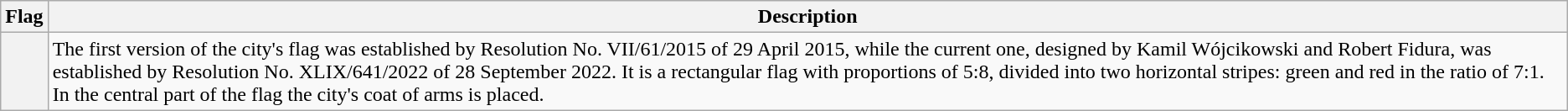<table class="wikitable sortable plainrowheaders">
<tr>
<th scope="col" class="unsortable">Flag</th>
<th scope="col" class="unsortable">Description</th>
</tr>
<tr>
<th scope="row"></th>
<td>The first version of the city's flag was established by Resolution No. VII/61/2015 of 29 April 2015, while the current one, designed by Kamil Wójcikowski and Robert Fidura, was established by Resolution No. XLIX/641/2022 of 28 September 2022. It is a rectangular flag with proportions of 5:8, divided into two horizontal stripes: green and red in the ratio of 7:1. In the central part of the flag the city's coat of arms is placed.</td>
</tr>
</table>
